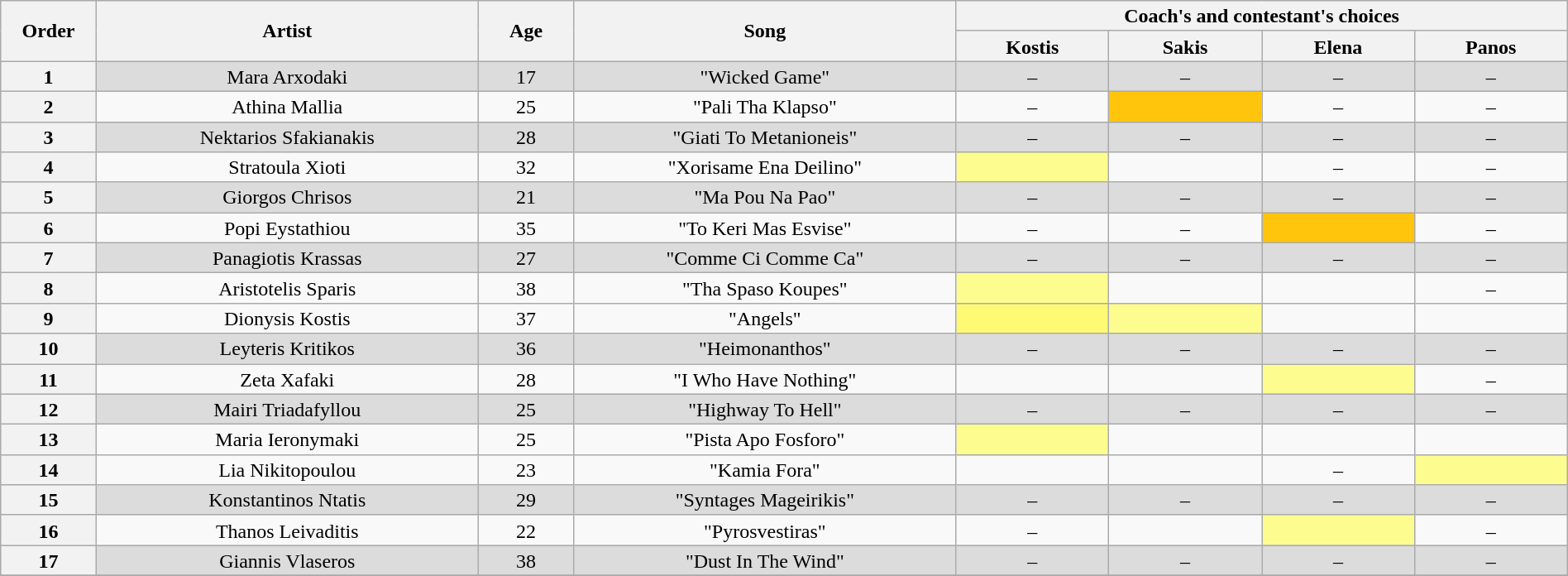<table class="wikitable" style="text-align:center; line-height:17px; width:100%;">
<tr>
<th scope="col" rowspan="2" width="05%">Order</th>
<th scope="col" rowspan="2" width="20%">Artist</th>
<th scope="col" rowspan="2" width="05%">Age</th>
<th scope="col" rowspan="2" width="20%">Song</th>
<th scope="col" colspan="4" width="32%">Coach's and contestant's choices</th>
</tr>
<tr>
<th width="08%">Kostis</th>
<th width="08%">Sakis</th>
<th width="08%">Elena</th>
<th width="08%">Panos</th>
</tr>
<tr style="background: #DCDCDC;" |>
<th>1</th>
<td>Mara Arxodaki</td>
<td>17</td>
<td>"Wicked Game"</td>
<td>–</td>
<td>–</td>
<td>–</td>
<td>–</td>
</tr>
<tr>
<th>2</th>
<td>Athina Mallia</td>
<td>25</td>
<td>"Pali Tha Klapso"</td>
<td>–</td>
<td style="background: #FFC50C;"></td>
<td>–</td>
<td>–</td>
</tr>
<tr style="background: #DCDCDC;" |>
<th>3</th>
<td>Nektarios Sfakianakis</td>
<td>28</td>
<td>"Giati To Metanioneis"</td>
<td>–</td>
<td>–</td>
<td>–</td>
<td>–</td>
</tr>
<tr>
<th>4</th>
<td>Stratoula Xioti</td>
<td>32</td>
<td>"Xorisame Ena Deilino"</td>
<td style="background: #fdfc8f;"></td>
<td></td>
<td>–</td>
<td>–</td>
</tr>
<tr style="background: #DCDCDC;" |>
<th>5</th>
<td>Giorgos Chrisos</td>
<td>21</td>
<td>"Ma Pou Na Pao"</td>
<td>–</td>
<td>–</td>
<td>–</td>
<td>–</td>
</tr>
<tr>
<th>6</th>
<td>Popi Eystathiou</td>
<td>35</td>
<td>"To Keri Mas Esvise"</td>
<td>–</td>
<td>–</td>
<td style="background: #FFC50C;"></td>
<td>–</td>
</tr>
<tr style="background: #DCDCDC;" |>
<th>7</th>
<td>Panagiotis Krassas</td>
<td>27</td>
<td>"Comme Ci Comme Ca"</td>
<td>–</td>
<td>–</td>
<td>–</td>
<td>–</td>
</tr>
<tr>
<th>8</th>
<td>Aristotelis Sparis</td>
<td>38</td>
<td>"Tha Spaso Koupes"</td>
<td style="background: #fdfc8f;"></td>
<td></td>
<td></td>
<td>–</td>
</tr>
<tr>
<th>9</th>
<td>Dionysis Kostis</td>
<td>37</td>
<td>"Angels"</td>
<td bgcolor="#fffa73"><strong></strong></td>
<td style="background: #fdfc8f;"></td>
<td></td>
<td></td>
</tr>
<tr style="background: #DCDCDC;" |>
<th>10</th>
<td>Leyteris Kritikos</td>
<td>36</td>
<td>"Heimonanthos"</td>
<td>–</td>
<td>–</td>
<td>–</td>
<td>–</td>
</tr>
<tr>
<th>11</th>
<td>Zeta Xafaki</td>
<td>28</td>
<td>"I Who Have Nothing"</td>
<td></td>
<td></td>
<td style="background: #fdfc8f;"></td>
<td>–</td>
</tr>
<tr style="background: #DCDCDC;" |>
<th>12</th>
<td>Mairi Triadafyllou</td>
<td>25</td>
<td>"Highway To Hell"</td>
<td>–</td>
<td>–</td>
<td>–</td>
<td>–</td>
</tr>
<tr>
<th>13</th>
<td>Maria Ieronymaki</td>
<td>25</td>
<td>"Pista Apo Fosforo"</td>
<td style="background: #fdfc8f;"></td>
<td></td>
<td></td>
<td></td>
</tr>
<tr>
<th>14</th>
<td>Lia Nikitopoulou</td>
<td>23</td>
<td>"Kamia Fora"</td>
<td></td>
<td></td>
<td>–</td>
<td style="background: #fdfc8f;"></td>
</tr>
<tr style="background: #DCDCDC;" |>
<th>15</th>
<td>Konstantinos Ntatis</td>
<td>29</td>
<td>"Syntages Mageirikis"</td>
<td>–</td>
<td>–</td>
<td>–</td>
<td>–</td>
</tr>
<tr>
<th>16</th>
<td>Thanos Leivaditis</td>
<td>22</td>
<td>"Pyrosvestiras"</td>
<td>–</td>
<td></td>
<td style="background: #fdfc8f;"></td>
<td>–</td>
</tr>
<tr style="background: #DCDCDC;" |>
<th>17</th>
<td>Giannis Vlaseros</td>
<td>38</td>
<td>"Dust In The Wind"</td>
<td>–</td>
<td>–</td>
<td>–</td>
<td>–</td>
</tr>
<tr>
</tr>
</table>
